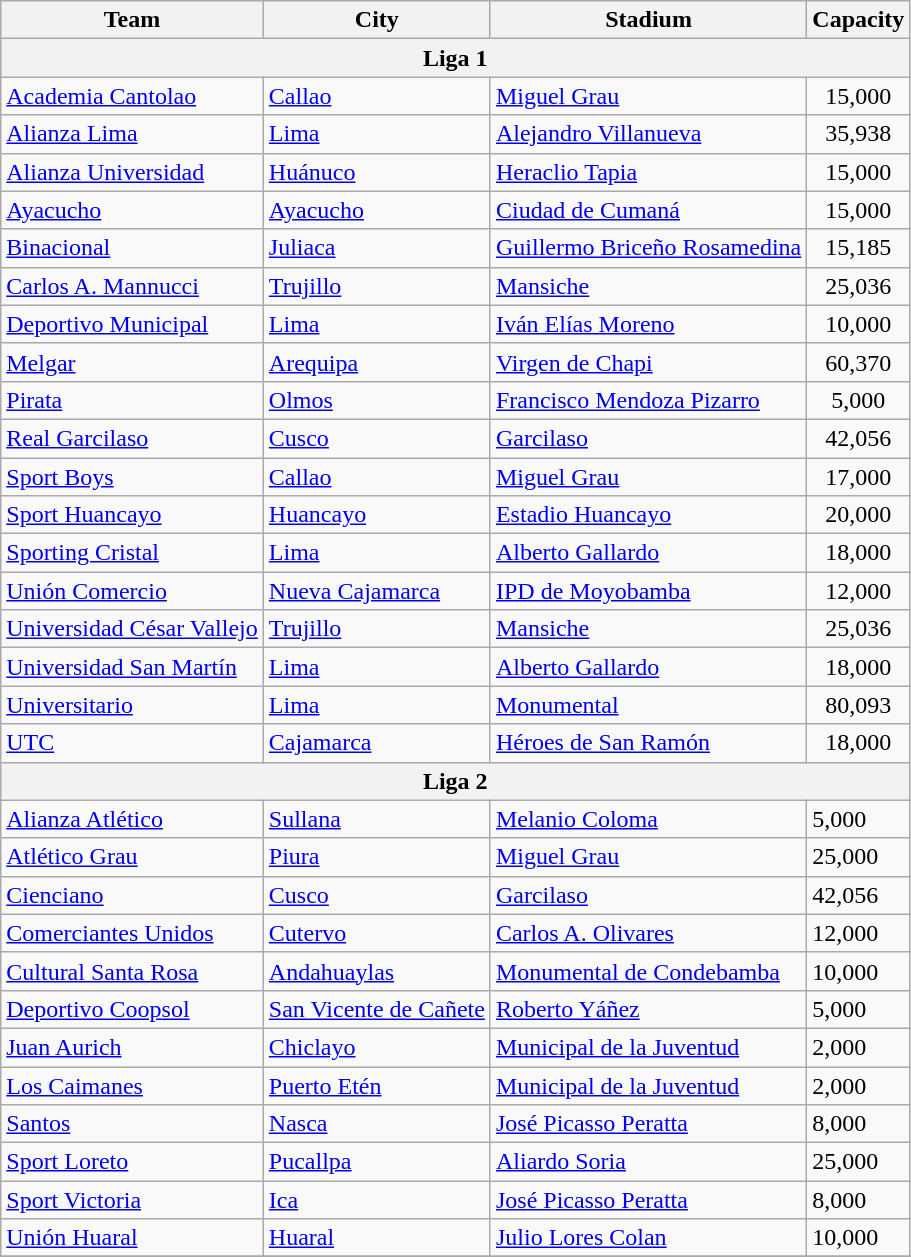<table class="wikitable sortable">
<tr>
<th>Team</th>
<th>City</th>
<th>Stadium</th>
<th>Capacity</th>
</tr>
<tr>
<th colspan=4>Liga 1</th>
</tr>
<tr>
<td><a href='#'>Academia Cantolao</a></td>
<td><a href='#'>Callao</a></td>
<td><a href='#'>Miguel Grau</a></td>
<td align="center">15,000</td>
</tr>
<tr>
<td><a href='#'>Alianza Lima</a></td>
<td><a href='#'>Lima</a></td>
<td><a href='#'>Alejandro Villanueva</a></td>
<td align="center">35,938</td>
</tr>
<tr>
<td><a href='#'>Alianza Universidad</a></td>
<td><a href='#'>Huánuco</a></td>
<td><a href='#'>Heraclio Tapia</a></td>
<td align="center">15,000</td>
</tr>
<tr>
<td><a href='#'>Ayacucho</a></td>
<td><a href='#'>Ayacucho</a></td>
<td><a href='#'>Ciudad de Cumaná</a></td>
<td align="center">15,000</td>
</tr>
<tr>
<td><a href='#'>Binacional</a></td>
<td><a href='#'>Juliaca</a></td>
<td><a href='#'>Guillermo Briceño Rosamedina</a></td>
<td align="center">15,185</td>
</tr>
<tr>
<td><a href='#'>Carlos A. Mannucci</a></td>
<td><a href='#'>Trujillo</a></td>
<td><a href='#'>Mansiche</a></td>
<td align="center">25,036</td>
</tr>
<tr>
<td><a href='#'>Deportivo Municipal</a></td>
<td><a href='#'>Lima</a></td>
<td><a href='#'>Iván Elías Moreno</a></td>
<td align="center">10,000</td>
</tr>
<tr>
<td><a href='#'>Melgar</a></td>
<td><a href='#'>Arequipa</a></td>
<td><a href='#'>Virgen de Chapi</a></td>
<td align="center">60,370</td>
</tr>
<tr>
<td><a href='#'>Pirata</a></td>
<td><a href='#'>Olmos</a></td>
<td><a href='#'>Francisco Mendoza Pizarro</a></td>
<td align="center">5,000</td>
</tr>
<tr>
<td><a href='#'>Real Garcilaso</a></td>
<td><a href='#'>Cusco</a></td>
<td><a href='#'>Garcilaso</a></td>
<td align="center">42,056</td>
</tr>
<tr>
<td><a href='#'>Sport Boys</a></td>
<td><a href='#'>Callao</a></td>
<td><a href='#'>Miguel Grau</a></td>
<td align="center">17,000</td>
</tr>
<tr>
<td><a href='#'>Sport Huancayo</a></td>
<td><a href='#'>Huancayo</a></td>
<td><a href='#'>Estadio Huancayo</a></td>
<td align="center">20,000</td>
</tr>
<tr>
<td><a href='#'>Sporting Cristal</a></td>
<td><a href='#'>Lima</a></td>
<td><a href='#'>Alberto Gallardo</a></td>
<td align="center">18,000</td>
</tr>
<tr>
<td><a href='#'>Unión Comercio</a></td>
<td><a href='#'>Nueva Cajamarca</a></td>
<td><a href='#'>IPD de Moyobamba</a></td>
<td align="center">12,000</td>
</tr>
<tr>
<td><a href='#'>Universidad César Vallejo</a></td>
<td><a href='#'>Trujillo</a></td>
<td><a href='#'>Mansiche</a></td>
<td align="center">25,036</td>
</tr>
<tr>
<td><a href='#'>Universidad San Martín</a></td>
<td><a href='#'>Lima</a></td>
<td><a href='#'>Alberto Gallardo</a></td>
<td align="center">18,000</td>
</tr>
<tr>
<td><a href='#'>Universitario</a></td>
<td><a href='#'>Lima</a></td>
<td><a href='#'>Monumental</a></td>
<td align="center">80,093</td>
</tr>
<tr>
<td><a href='#'>UTC</a></td>
<td><a href='#'>Cajamarca</a></td>
<td><a href='#'>Héroes de San Ramón</a></td>
<td align="center">18,000</td>
</tr>
<tr>
<th colspan=4>Liga 2</th>
</tr>
<tr>
<td><a href='#'>Alianza Atlético</a></td>
<td><a href='#'>Sullana</a></td>
<td><a href='#'>Melanio Coloma</a></td>
<td>5,000</td>
</tr>
<tr>
<td><a href='#'>Atlético Grau</a></td>
<td><a href='#'>Piura</a></td>
<td><a href='#'>Miguel Grau</a></td>
<td>25,000</td>
</tr>
<tr>
<td><a href='#'>Cienciano</a></td>
<td><a href='#'>Cusco</a></td>
<td><a href='#'>Garcilaso</a></td>
<td>42,056</td>
</tr>
<tr>
<td><a href='#'>Comerciantes Unidos</a></td>
<td><a href='#'>Cutervo</a></td>
<td><a href='#'>Carlos A. Olivares</a></td>
<td>12,000</td>
</tr>
<tr>
<td><a href='#'>Cultural Santa Rosa</a></td>
<td><a href='#'>Andahuaylas</a></td>
<td><a href='#'>Monumental de Condebamba</a></td>
<td>10,000</td>
</tr>
<tr>
<td><a href='#'>Deportivo Coopsol</a></td>
<td><a href='#'>San Vicente de Cañete</a></td>
<td><a href='#'>Roberto Yáñez</a></td>
<td>5,000</td>
</tr>
<tr>
<td><a href='#'>Juan Aurich</a></td>
<td><a href='#'>Chiclayo</a></td>
<td><a href='#'>Municipal de la Juventud</a></td>
<td>2,000</td>
</tr>
<tr>
<td><a href='#'>Los Caimanes</a></td>
<td><a href='#'>Puerto Etén</a></td>
<td><a href='#'>Municipal de la Juventud</a></td>
<td>2,000</td>
</tr>
<tr>
<td><a href='#'>Santos</a></td>
<td><a href='#'>Nasca</a></td>
<td><a href='#'>José Picasso Peratta</a></td>
<td>8,000</td>
</tr>
<tr>
<td><a href='#'>Sport Loreto</a></td>
<td><a href='#'>Pucallpa</a></td>
<td><a href='#'>Aliardo Soria</a></td>
<td>25,000</td>
</tr>
<tr>
<td><a href='#'>Sport Victoria</a></td>
<td><a href='#'>Ica</a></td>
<td><a href='#'>José Picasso Peratta</a></td>
<td>8,000</td>
</tr>
<tr>
<td><a href='#'>Unión Huaral</a></td>
<td><a href='#'>Huaral</a></td>
<td><a href='#'>Julio Lores Colan</a></td>
<td>10,000</td>
</tr>
<tr>
</tr>
</table>
